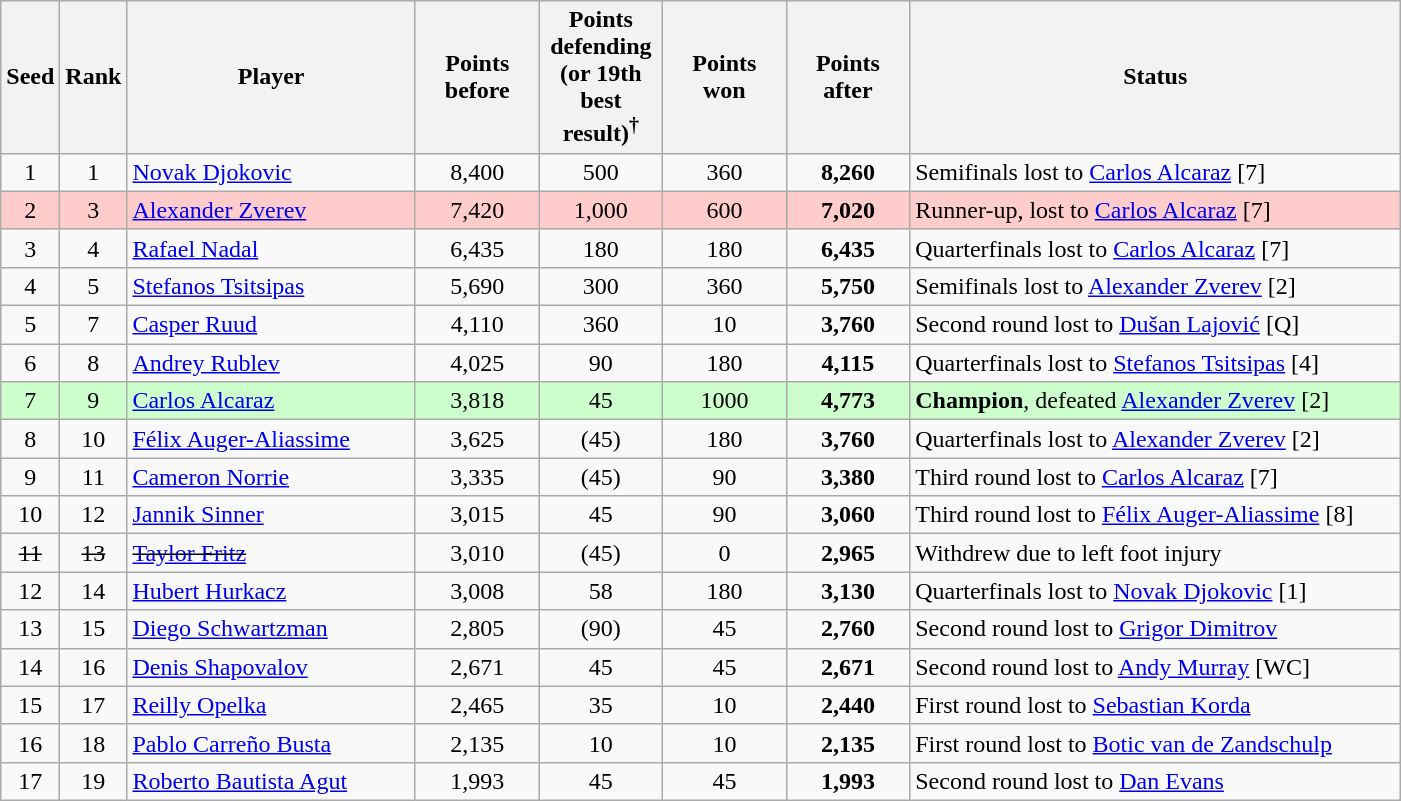<table class="wikitable sortable">
<tr>
<th style="width:30px;">Seed</th>
<th style="width:30px;">Rank</th>
<th style="width:185px;">Player</th>
<th style="width:75px;">Points before</th>
<th style="width:75px;">Points defending (or 19th best result)<sup>†</sup></th>
<th style="width:75px;">Points won</th>
<th style="width:75px;">Points after</th>
<th style="width:320px;">Status</th>
</tr>
<tr>
<td style="text-align:center;">1</td>
<td style="text-align:center;">1</td>
<td> <a href='#'>Novak Djokovic</a></td>
<td style="text-align:center;">8,400</td>
<td style="text-align:center;">500</td>
<td style="text-align:center;">360</td>
<td style="text-align:center;"><strong>8,260</strong></td>
<td>Semifinals lost to  <a href='#'>Carlos Alcaraz</a> [7]</td>
</tr>
<tr bgcolor=#fcc>
<td style="text-align:center;">2</td>
<td style="text-align:center;">3</td>
<td> <a href='#'>Alexander Zverev</a></td>
<td style="text-align:center;">7,420</td>
<td style="text-align:center;">1,000</td>
<td style="text-align:center;">600</td>
<td style="text-align:center;"><strong>7,020</strong></td>
<td>Runner-up, lost to  <a href='#'>Carlos Alcaraz</a> [7]</td>
</tr>
<tr>
<td style="text-align:center;">3</td>
<td style="text-align:center;">4</td>
<td> <a href='#'>Rafael Nadal</a></td>
<td style="text-align:center;">6,435</td>
<td style="text-align:center;">180</td>
<td style="text-align:center;">180</td>
<td style="text-align:center;"><strong>6,435</strong></td>
<td>Quarterfinals lost to  <a href='#'>Carlos Alcaraz</a> [7]</td>
</tr>
<tr>
<td style="text-align:center;">4</td>
<td style="text-align:center;">5</td>
<td> <a href='#'>Stefanos Tsitsipas</a></td>
<td style="text-align:center;">5,690</td>
<td style="text-align:center;">300</td>
<td style="text-align:center;">360</td>
<td style="text-align:center;"><strong>5,750</strong></td>
<td>Semifinals lost to  <a href='#'>Alexander Zverev</a> [2]</td>
</tr>
<tr>
<td style="text-align:center;">5</td>
<td style="text-align:center;">7</td>
<td> <a href='#'>Casper Ruud</a></td>
<td style="text-align:center;">4,110</td>
<td style="text-align:center;">360</td>
<td style="text-align:center;">10</td>
<td style="text-align:center;"><strong>3,760</strong></td>
<td>Second round lost to  <a href='#'>Dušan Lajović</a> [Q]</td>
</tr>
<tr>
<td style="text-align:center;">6</td>
<td style="text-align:center;">8</td>
<td> <a href='#'>Andrey Rublev</a></td>
<td style="text-align:center;">4,025</td>
<td style="text-align:center;">90</td>
<td style="text-align:center;">180</td>
<td style="text-align:center;"><strong>4,115</strong></td>
<td>Quarterfinals  lost to  <a href='#'>Stefanos Tsitsipas</a> [4]</td>
</tr>
<tr bgcolor=#cfc>
<td style="text-align:center;">7</td>
<td style="text-align:center;">9</td>
<td> <a href='#'>Carlos Alcaraz</a></td>
<td style="text-align:center;">3,818</td>
<td style="text-align:center;">45</td>
<td style="text-align:center;">1000</td>
<td style="text-align:center;"><strong>4,773</strong></td>
<td><strong>Champion</strong>, defeated  <a href='#'>Alexander Zverev</a> [2]</td>
</tr>
<tr>
<td style="text-align:center;">8</td>
<td style="text-align:center;">10</td>
<td> <a href='#'>Félix Auger-Aliassime</a></td>
<td style="text-align:center;">3,625</td>
<td style="text-align:center;">(45)</td>
<td style="text-align:center;">180</td>
<td style="text-align:center;"><strong>3,760</strong></td>
<td>Quarterfinals lost to  <a href='#'>Alexander Zverev</a> [2]</td>
</tr>
<tr>
<td style="text-align:center;">9</td>
<td style="text-align:center;">11</td>
<td> <a href='#'>Cameron Norrie</a></td>
<td style="text-align:center;">3,335</td>
<td style="text-align:center;">(45)</td>
<td style="text-align:center;">90</td>
<td style="text-align:center;"><strong>3,380</strong></td>
<td>Third round lost to  <a href='#'>Carlos Alcaraz</a> [7]</td>
</tr>
<tr>
<td style="text-align:center;">10</td>
<td style="text-align:center;">12</td>
<td> <a href='#'>Jannik Sinner</a></td>
<td style="text-align:center;">3,015</td>
<td style="text-align:center;">45</td>
<td style="text-align:center;">90</td>
<td style="text-align:center;"><strong>3,060</strong></td>
<td>Third round lost to  <a href='#'>Félix Auger-Aliassime</a> [8]</td>
</tr>
<tr>
<td style="text-align:center;"><s>11</s></td>
<td style="text-align:center;"><s>13</s></td>
<td><s> <a href='#'>Taylor Fritz</a></s></td>
<td style="text-align:center;">3,010</td>
<td style="text-align:center;">(45)</td>
<td style="text-align:center;">0</td>
<td style="text-align:center;"><strong>2,965</strong></td>
<td>Withdrew due to left foot injury</td>
</tr>
<tr>
<td style="text-align:center;">12</td>
<td style="text-align:center;">14</td>
<td> <a href='#'>Hubert Hurkacz</a></td>
<td style="text-align:center;">3,008</td>
<td style="text-align:center;">58</td>
<td style="text-align:center;">180</td>
<td style="text-align:center;"><strong>3,130</strong></td>
<td>Quarterfinals lost to  <a href='#'>Novak Djokovic</a> [1]</td>
</tr>
<tr>
<td style="text-align:center;">13</td>
<td style="text-align:center;">15</td>
<td> <a href='#'>Diego Schwartzman</a></td>
<td style="text-align:center;">2,805</td>
<td style="text-align:center;">(90)</td>
<td style="text-align:center;">45</td>
<td style="text-align:center;"><strong>2,760</strong></td>
<td>Second round lost to  <a href='#'>Grigor Dimitrov</a></td>
</tr>
<tr>
<td style="text-align:center;">14</td>
<td style="text-align:center;">16</td>
<td> <a href='#'>Denis Shapovalov</a></td>
<td style="text-align:center;">2,671</td>
<td style="text-align:center;">45</td>
<td style="text-align:center;">45</td>
<td style="text-align:center;"><strong>2,671</strong></td>
<td>Second round lost to  <a href='#'>Andy Murray</a> [WC]</td>
</tr>
<tr>
<td style="text-align:center;">15</td>
<td style="text-align:center;">17</td>
<td> <a href='#'>Reilly Opelka</a></td>
<td style="text-align:center;">2,465</td>
<td style="text-align:center;">35</td>
<td style="text-align:center;">10</td>
<td style="text-align:center;"><strong>2,440</strong></td>
<td>First round lost to  <a href='#'>Sebastian Korda</a></td>
</tr>
<tr>
<td style="text-align:center;">16</td>
<td style="text-align:center;">18</td>
<td> <a href='#'>Pablo Carreño Busta</a></td>
<td style="text-align:center;">2,135</td>
<td style="text-align:center;">10</td>
<td style="text-align:center;">10</td>
<td style="text-align:center;"><strong>2,135</strong></td>
<td>First round lost to  <a href='#'>Botic van de Zandschulp</a></td>
</tr>
<tr>
<td style="text-align:center">17</td>
<td style="text-align:center">19</td>
<td> <a href='#'>Roberto Bautista Agut</a></td>
<td style="text-align:center;">1,993</td>
<td style="text-align:center;">45</td>
<td style="text-align:center;">45</td>
<td style="text-align:center;"><strong>1,993</strong></td>
<td>Second round lost to  <a href='#'>Dan Evans</a></td>
</tr>
</table>
